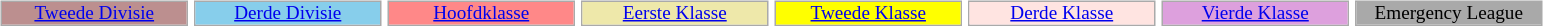<table align="left">
<tr>
<td valign="top"><br><table Cellpadding="0" CellSpacing="0" style="font-size:80%;border:1px solid #AAAAAA;text-align:center;" width="125">
<tr bgcolor="#BC8F8F">
<td><a href='#'>Tweede Divisie</a></td>
</tr>
</table>
</td>
<td valign="top"><br><table Cellpadding="0" CellSpacing="0" style="font-size:80%;border:1px solid #AAAAAA;text-align:center;" width="125">
<tr bgcolor="#87CEEB">
<td><a href='#'>Derde Divisie</a></td>
</tr>
</table>
</td>
<td valign="top"><br><table Cellpadding="0" CellSpacing="0" style="font-size:80%;border:1px solid #AAAAAA;text-align:center;" width="125">
<tr bgcolor="#FF8888">
<td><a href='#'>Hoofdklasse</a></td>
</tr>
</table>
</td>
<td valign="top"><br><table Cellpadding="0" CellSpacing="0" style="font-size:80%;border:1px solid #AAAAAA;text-align:center;" width="125">
<tr bgcolor="#EEE8AA">
<td><a href='#'>Eerste Klasse</a></td>
</tr>
</table>
</td>
<td valign="top"><br><table Cellpadding="0" CellSpacing="0" style="font-size:80%;border:1px solid #AAAAAA;text-align:center;" width="125">
<tr bgcolor="#FFFF00">
<td><a href='#'>Tweede Klasse</a></td>
</tr>
</table>
</td>
<td valign="top"><br><table Cellpadding="0" CellSpacing="0" style="font-size:80%;border:1px solid #AAAAAA;text-align:center;" width="125">
<tr bgcolor="#FFE4E1">
<td><a href='#'>Derde Klasse</a></td>
</tr>
</table>
</td>
<td valign="top"><br><table Cellpadding="0" CellSpacing="0" style="font-size:80%;border:1px solid #AAAAAA;text-align:center;" width="125">
<tr bgcolor="#DDA0DD">
<td><a href='#'>Vierde Klasse</a></td>
</tr>
</table>
</td>
<td valign="top"><br><table Cellpadding="0" CellSpacing="0" style="font-size:80%;border:1px solid #AAAAAA;text-align:center;" width="125">
<tr bgcolor="#A9A9A9">
<td>Emergency League</td>
</tr>
</table>
</td>
</tr>
</table>
